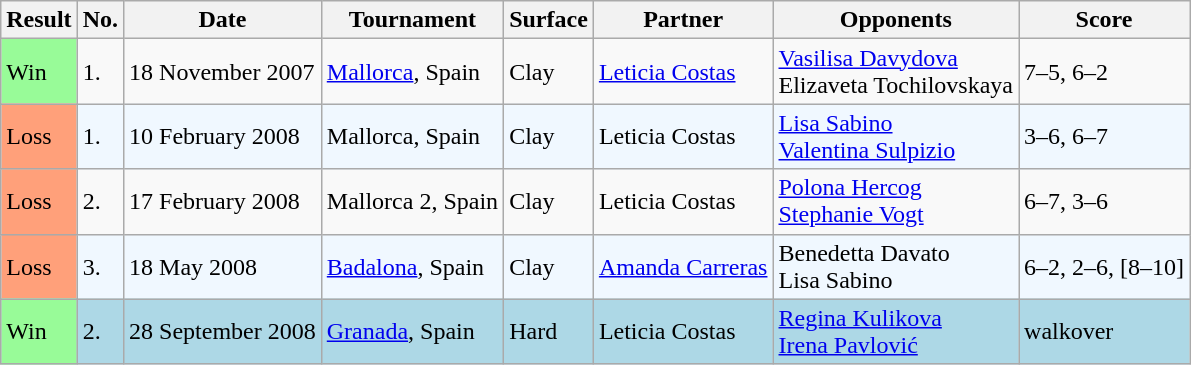<table class="sortable wikitable">
<tr>
<th>Result</th>
<th class="unsortable">No.</th>
<th>Date</th>
<th>Tournament</th>
<th>Surface</th>
<th>Partner</th>
<th>Opponents</th>
<th class="unsortable">Score</th>
</tr>
<tr>
<td bgcolor=98FB98>Win</td>
<td>1.</td>
<td>18 November 2007</td>
<td><a href='#'>Mallorca</a>, Spain</td>
<td>Clay</td>
<td> <a href='#'>Leticia Costas</a></td>
<td> <a href='#'>Vasilisa Davydova</a><br> Elizaveta Tochilovskaya</td>
<td>7–5, 6–2</td>
</tr>
<tr style="background:#f0f8ff;">
<td style="background:#ffa07a;">Loss</td>
<td>1.</td>
<td>10 February 2008</td>
<td>Mallorca, Spain</td>
<td>Clay</td>
<td> Leticia Costas</td>
<td> <a href='#'>Lisa Sabino</a><br> <a href='#'>Valentina Sulpizio</a></td>
<td>3–6, 6–7</td>
</tr>
<tr>
<td style="background:#ffa07a;">Loss</td>
<td>2.</td>
<td>17 February 2008</td>
<td>Mallorca 2, Spain</td>
<td>Clay</td>
<td> Leticia Costas</td>
<td> <a href='#'>Polona Hercog</a><br> <a href='#'>Stephanie Vogt</a></td>
<td>6–7, 3–6</td>
</tr>
<tr style="background:#f0f8ff;">
<td style="background:#ffa07a;">Loss</td>
<td>3.</td>
<td>18 May 2008</td>
<td><a href='#'>Badalona</a>, Spain</td>
<td>Clay</td>
<td> <a href='#'>Amanda Carreras</a></td>
<td> Benedetta Davato <br>  Lisa Sabino</td>
<td>6–2, 2–6, [8–10]</td>
</tr>
<tr style="background:lightblue;">
<td style="background:#98fb98;">Win</td>
<td>2.</td>
<td>28 September 2008</td>
<td><a href='#'>Granada</a>, Spain</td>
<td>Hard</td>
<td> Leticia Costas</td>
<td> <a href='#'>Regina Kulikova</a><br> <a href='#'>Irena Pavlović</a></td>
<td>walkover</td>
</tr>
</table>
